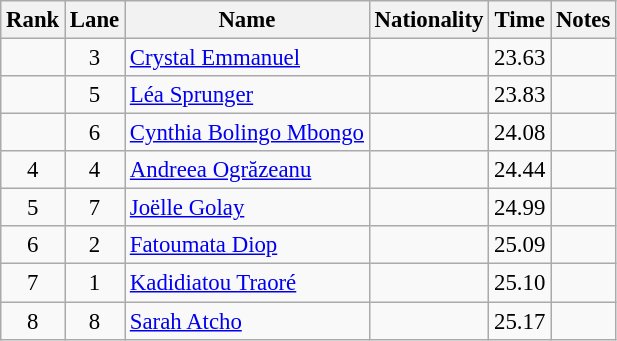<table class="wikitable sortable" style="text-align:center;font-size:95%">
<tr>
<th>Rank</th>
<th>Lane</th>
<th>Name</th>
<th>Nationality</th>
<th>Time</th>
<th>Notes</th>
</tr>
<tr>
<td></td>
<td>3</td>
<td align=left><a href='#'>Crystal Emmanuel</a></td>
<td align=left></td>
<td>23.63</td>
<td></td>
</tr>
<tr>
<td></td>
<td>5</td>
<td align=left><a href='#'>Léa Sprunger</a></td>
<td align=left></td>
<td>23.83</td>
<td></td>
</tr>
<tr>
<td></td>
<td>6</td>
<td align=left><a href='#'>Cynthia Bolingo Mbongo</a></td>
<td align=left></td>
<td>24.08</td>
<td></td>
</tr>
<tr>
<td>4</td>
<td>4</td>
<td align=left><a href='#'>Andreea Ogrăzeanu</a></td>
<td align=left></td>
<td>24.44</td>
<td></td>
</tr>
<tr>
<td>5</td>
<td>7</td>
<td align=left><a href='#'>Joëlle Golay</a></td>
<td align=left></td>
<td>24.99</td>
<td></td>
</tr>
<tr>
<td>6</td>
<td>2</td>
<td align=left><a href='#'>Fatoumata Diop</a></td>
<td align=left></td>
<td>25.09</td>
<td></td>
</tr>
<tr>
<td>7</td>
<td>1</td>
<td align=left><a href='#'>Kadidiatou Traoré</a></td>
<td align=left></td>
<td>25.10</td>
<td></td>
</tr>
<tr>
<td>8</td>
<td>8</td>
<td align=left><a href='#'>Sarah Atcho</a></td>
<td align=left></td>
<td>25.17</td>
<td></td>
</tr>
</table>
